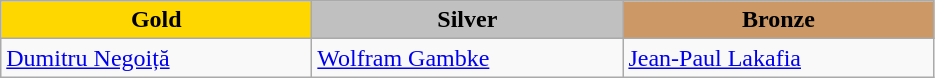<table class="wikitable" style="text-align:left">
<tr align="center">
<td width=200 bgcolor=gold><strong>Gold</strong></td>
<td width=200 bgcolor=silver><strong>Silver</strong></td>
<td width=200 bgcolor=CC9966><strong>Bronze</strong></td>
</tr>
<tr>
<td><a href='#'>Dumitru Negoiță</a><br><em></em></td>
<td><a href='#'>Wolfram Gambke</a><br><em></em></td>
<td><a href='#'>Jean-Paul Lakafia</a><br><em></em></td>
</tr>
</table>
